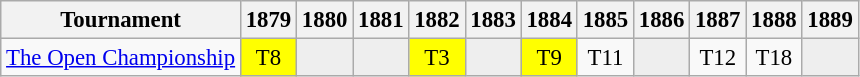<table class="wikitable" style="font-size:95%;text-align:center;">
<tr>
<th>Tournament</th>
<th>1879</th>
<th>1880</th>
<th>1881</th>
<th>1882</th>
<th>1883</th>
<th>1884</th>
<th>1885</th>
<th>1886</th>
<th>1887</th>
<th>1888</th>
<th>1889</th>
</tr>
<tr>
<td align=left><a href='#'>The Open Championship</a></td>
<td style="background:yellow;">T8</td>
<td style="background:#eeeeee;"></td>
<td style="background:#eeeeee;"></td>
<td style="background:yellow;">T3</td>
<td style="background:#eeeeee;"></td>
<td style="background:yellow;">T9</td>
<td>T11</td>
<td style="background:#eeeeee;"></td>
<td>T12</td>
<td>T18</td>
<td style="background:#eeeeee;"></td>
</tr>
</table>
